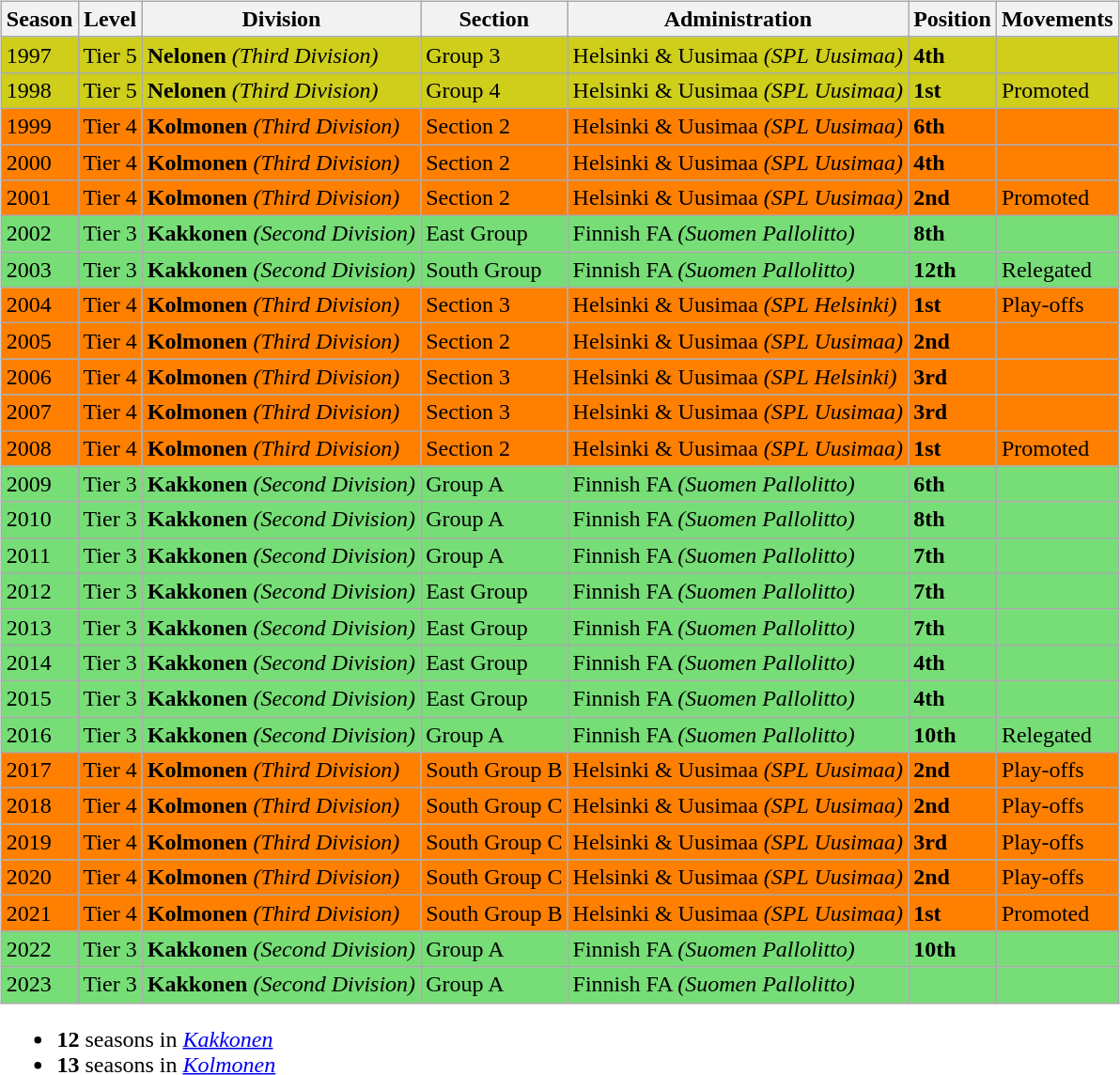<table>
<tr>
<td valign="top" width=0%><br><table class="wikitable">
<tr style="background:#f0f6fa;">
<th><strong>Season</strong></th>
<th><strong>Level</strong></th>
<th><strong>Division</strong></th>
<th><strong>Section</strong></th>
<th><strong>Administration</strong></th>
<th><strong>Position</strong></th>
<th><strong>Movements</strong></th>
</tr>
<tr>
<td style="background:#CECE1B;">1997</td>
<td style="background:#CECE1B;">Tier 5</td>
<td style="background:#CECE1B;"><strong>Nelonen</strong> <em>(Third Division)</em></td>
<td style="background:#CECE1B;">Group 3</td>
<td style="background:#CECE1B;">Helsinki & Uusimaa <em>(SPL Uusimaa)</em></td>
<td style="background:#CECE1B;"><strong>4th</strong></td>
<td style="background:#CECE1B;"></td>
</tr>
<tr>
<td style="background:#CECE1B;">1998</td>
<td style="background:#CECE1B;">Tier 5</td>
<td style="background:#CECE1B;"><strong>Nelonen</strong> <em>(Third Division)</em></td>
<td style="background:#CECE1B;">Group 4</td>
<td style="background:#CECE1B;">Helsinki & Uusimaa <em>(SPL Uusimaa)</em></td>
<td style="background:#CECE1B;"><strong>1st</strong></td>
<td style="background:#CECE1B;">Promoted</td>
</tr>
<tr>
<td style="background:#FF7F00;">1999</td>
<td style="background:#FF7F00;">Tier 4</td>
<td style="background:#FF7F00;"><strong>Kolmonen</strong> <em>(Third Division)</em></td>
<td style="background:#FF7F00;">Section 2</td>
<td style="background:#FF7F00;">Helsinki & Uusimaa <em>(SPL Uusimaa)</em></td>
<td style="background:#FF7F00;"><strong>6th</strong></td>
<td style="background:#FF7F00;"></td>
</tr>
<tr>
<td style="background:#FF7F00;">2000</td>
<td style="background:#FF7F00;">Tier 4</td>
<td style="background:#FF7F00;"><strong>Kolmonen</strong> <em>(Third Division)</em></td>
<td style="background:#FF7F00;">Section 2</td>
<td style="background:#FF7F00;">Helsinki & Uusimaa <em>(SPL Uusimaa)</em></td>
<td style="background:#FF7F00;"><strong>4th</strong></td>
<td style="background:#FF7F00;"></td>
</tr>
<tr>
<td style="background:#FF7F00;">2001</td>
<td style="background:#FF7F00;">Tier 4</td>
<td style="background:#FF7F00;"><strong>Kolmonen</strong> <em>(Third Division)</em></td>
<td style="background:#FF7F00;">Section 2</td>
<td style="background:#FF7F00;">Helsinki & Uusimaa <em>(SPL Uusimaa)</em></td>
<td style="background:#FF7F00;"><strong>2nd</strong></td>
<td style="background:#FF7F00;">Promoted</td>
</tr>
<tr>
<td style="background:#77DD77;">2002</td>
<td style="background:#77DD77;">Tier 3</td>
<td style="background:#77DD77;"><strong>Kakkonen</strong> <em>(Second Division)</em></td>
<td style="background:#77DD77;">East Group</td>
<td style="background:#77DD77;">Finnish FA <em>(Suomen Pallolitto)</em></td>
<td style="background:#77DD77;"><strong>8th</strong></td>
<td style="background:#77DD77;"></td>
</tr>
<tr>
<td style="background:#77DD77;">2003</td>
<td style="background:#77DD77;">Tier 3</td>
<td style="background:#77DD77;"><strong>Kakkonen</strong> <em>(Second Division)</em></td>
<td style="background:#77DD77;">South Group</td>
<td style="background:#77DD77;">Finnish FA <em>(Suomen Pallolitto)</em></td>
<td style="background:#77DD77;"><strong>12th</strong></td>
<td style="background:#77DD77;">Relegated</td>
</tr>
<tr>
<td style="background:#FF7F00;">2004</td>
<td style="background:#FF7F00;">Tier 4</td>
<td style="background:#FF7F00;"><strong>Kolmonen</strong> <em>(Third Division)</em></td>
<td style="background:#FF7F00;">Section 3</td>
<td style="background:#FF7F00;">Helsinki & Uusimaa <em>(SPL Helsinki)</em></td>
<td style="background:#FF7F00;"><strong>1st</strong></td>
<td style="background:#FF7F00;">Play-offs</td>
</tr>
<tr>
<td style="background:#FF7F00;">2005</td>
<td style="background:#FF7F00;">Tier 4</td>
<td style="background:#FF7F00;"><strong>Kolmonen</strong> <em>(Third Division)</em></td>
<td style="background:#FF7F00;">Section 2</td>
<td style="background:#FF7F00;">Helsinki & Uusimaa <em>(SPL Uusimaa)</em></td>
<td style="background:#FF7F00;"><strong>2nd</strong></td>
<td style="background:#FF7F00;"></td>
</tr>
<tr>
<td style="background:#FF7F00;">2006</td>
<td style="background:#FF7F00;">Tier 4</td>
<td style="background:#FF7F00;"><strong>Kolmonen</strong> <em>(Third Division)</em></td>
<td style="background:#FF7F00;">Section 3</td>
<td style="background:#FF7F00;">Helsinki & Uusimaa <em>(SPL Helsinki)</em></td>
<td style="background:#FF7F00;"><strong>3rd</strong></td>
<td style="background:#FF7F00;"></td>
</tr>
<tr>
<td style="background:#FF7F00;">2007</td>
<td style="background:#FF7F00;">Tier 4</td>
<td style="background:#FF7F00;"><strong>Kolmonen</strong> <em>(Third Division)</em></td>
<td style="background:#FF7F00;">Section 3</td>
<td style="background:#FF7F00;">Helsinki & Uusimaa <em>(SPL Uusimaa)</em></td>
<td style="background:#FF7F00;"><strong>3rd</strong></td>
<td style="background:#FF7F00;"></td>
</tr>
<tr>
<td style="background:#FF7F00;">2008</td>
<td style="background:#FF7F00;">Tier 4</td>
<td style="background:#FF7F00;"><strong>Kolmonen</strong> <em>(Third Division)</em></td>
<td style="background:#FF7F00;">Section 2</td>
<td style="background:#FF7F00;">Helsinki & Uusimaa <em>(SPL Uusimaa)</em></td>
<td style="background:#FF7F00;"><strong>1st</strong></td>
<td style="background:#FF7F00;">Promoted</td>
</tr>
<tr>
<td style="background:#77DD77;">2009</td>
<td style="background:#77DD77;">Tier 3</td>
<td style="background:#77DD77;"><strong>Kakkonen</strong> <em>(Second Division)</em></td>
<td style="background:#77DD77;">Group A</td>
<td style="background:#77DD77;">Finnish FA <em>(Suomen Pallolitto)</em></td>
<td style="background:#77DD77;"><strong>6th</strong></td>
<td style="background:#77DD77;"></td>
</tr>
<tr>
<td style="background:#77DD77;">2010</td>
<td style="background:#77DD77;">Tier 3</td>
<td style="background:#77DD77;"><strong>Kakkonen</strong> <em>(Second Division)</em></td>
<td style="background:#77DD77;">Group A</td>
<td style="background:#77DD77;">Finnish FA <em>(Suomen Pallolitto)</em></td>
<td style="background:#77DD77;"><strong>8th</strong></td>
<td style="background:#77DD77;"></td>
</tr>
<tr>
<td style="background:#77DD77;">2011</td>
<td style="background:#77DD77;">Tier 3</td>
<td style="background:#77DD77;"><strong>Kakkonen</strong> <em>(Second Division)</em></td>
<td style="background:#77DD77;">Group A</td>
<td style="background:#77DD77;">Finnish FA <em>(Suomen Pallolitto)</em></td>
<td style="background:#77DD77;"><strong>7th</strong></td>
<td style="background:#77DD77;"></td>
</tr>
<tr>
<td style="background:#77DD77;">2012</td>
<td style="background:#77DD77;">Tier 3</td>
<td style="background:#77DD77;"><strong>Kakkonen</strong> <em>(Second Division)</em></td>
<td style="background:#77DD77;">East Group</td>
<td style="background:#77DD77;">Finnish FA <em>(Suomen Pallolitto)</em></td>
<td style="background:#77DD77;"><strong>7th</strong></td>
<td style="background:#77DD77;"></td>
</tr>
<tr>
<td style="background:#77DD77;">2013</td>
<td style="background:#77DD77;">Tier 3</td>
<td style="background:#77DD77;"><strong>Kakkonen</strong> <em>(Second Division)</em></td>
<td style="background:#77DD77;">East Group</td>
<td style="background:#77DD77;">Finnish FA <em>(Suomen Pallolitto)</em></td>
<td style="background:#77DD77;"><strong>7th</strong></td>
<td style="background:#77DD77;"></td>
</tr>
<tr>
<td style="background:#77DD77;">2014</td>
<td style="background:#77DD77;">Tier 3</td>
<td style="background:#77DD77;"><strong>Kakkonen</strong> <em>(Second Division)</em></td>
<td style="background:#77DD77;">East Group</td>
<td style="background:#77DD77;">Finnish FA <em>(Suomen Pallolitto)</em></td>
<td style="background:#77DD77;"><strong>4th</strong></td>
<td style="background:#77DD77;"></td>
</tr>
<tr>
<td style="background:#77DD77;">2015</td>
<td style="background:#77DD77;">Tier 3</td>
<td style="background:#77DD77;"><strong>Kakkonen</strong> <em>(Second Division)</em></td>
<td style="background:#77DD77;">East Group</td>
<td style="background:#77DD77;">Finnish FA <em>(Suomen Pallolitto)</em></td>
<td style="background:#77DD77;"><strong>4th</strong></td>
<td style="background:#77DD77;"></td>
</tr>
<tr>
<td style="background:#77DD77;">2016</td>
<td style="background:#77DD77;">Tier 3</td>
<td style="background:#77DD77;"><strong>Kakkonen</strong> <em>(Second Division)</em></td>
<td style="background:#77DD77;">Group A</td>
<td style="background:#77DD77;">Finnish FA <em>(Suomen Pallolitto)</em></td>
<td style="background:#77DD77;"><strong>10th</strong></td>
<td style="background:#77DD77;">Relegated</td>
</tr>
<tr>
<td style="background:#FF7F00;">2017</td>
<td style="background:#FF7F00;">Tier 4</td>
<td style="background:#FF7F00;"><strong>Kolmonen</strong> <em>(Third Division)</em></td>
<td style="background:#FF7F00;">South Group B</td>
<td style="background:#FF7F00;">Helsinki & Uusimaa <em>(SPL Uusimaa)</em></td>
<td style="background:#FF7F00;"><strong>2nd</strong></td>
<td style="background:#FF7F00;">Play-offs</td>
</tr>
<tr>
<td style="background:#FF7F00;">2018</td>
<td style="background:#FF7F00;">Tier 4</td>
<td style="background:#FF7F00;"><strong>Kolmonen</strong> <em>(Third Division)</em></td>
<td style="background:#FF7F00;">South Group C</td>
<td style="background:#FF7F00;">Helsinki & Uusimaa <em>(SPL Uusimaa)</em></td>
<td style="background:#FF7F00;"><strong>2nd</strong></td>
<td style="background:#FF7F00;">Play-offs</td>
</tr>
<tr>
<td style="background:#FF7F00;">2019</td>
<td style="background:#FF7F00;">Tier 4</td>
<td style="background:#FF7F00;"><strong>Kolmonen</strong> <em>(Third Division)</em></td>
<td style="background:#FF7F00;">South Group C</td>
<td style="background:#FF7F00;">Helsinki & Uusimaa <em>(SPL Uusimaa)</em></td>
<td style="background:#FF7F00;"><strong>3rd</strong></td>
<td style="background:#FF7F00;">Play-offs</td>
</tr>
<tr>
<td style="background:#FF7F00;">2020</td>
<td style="background:#FF7F00;">Tier 4</td>
<td style="background:#FF7F00;"><strong>Kolmonen</strong> <em>(Third Division)</em></td>
<td style="background:#FF7F00;">South Group C</td>
<td style="background:#FF7F00;">Helsinki & Uusimaa <em>(SPL Uusimaa)</em></td>
<td style="background:#FF7F00;"><strong>2nd</strong></td>
<td style="background:#FF7F00;">Play-offs</td>
</tr>
<tr>
<td style="background:#FF7F00;">2021</td>
<td style="background:#FF7F00;">Tier 4</td>
<td style="background:#FF7F00;"><strong>Kolmonen</strong> <em>(Third Division)</em></td>
<td style="background:#FF7F00;">South Group B</td>
<td style="background:#FF7F00;">Helsinki & Uusimaa <em>(SPL Uusimaa)</em></td>
<td style="background:#FF7F00;"><strong>1st</strong></td>
<td style="background:#FF7F00;">Promoted</td>
</tr>
<tr>
<td style="background:#77DD77;">2022</td>
<td style="background:#77DD77;">Tier 3</td>
<td style="background:#77DD77;"><strong>Kakkonen</strong> <em>(Second Division)</em></td>
<td style="background:#77DD77;">Group A</td>
<td style="background:#77DD77;">Finnish FA <em>(Suomen Pallolitto)</em></td>
<td style="background:#77DD77;"><strong>10th</strong></td>
<td style="background:#77DD77;"></td>
</tr>
<tr>
<td style="background:#77DD77;">2023</td>
<td style="background:#77DD77;">Tier 3</td>
<td style="background:#77DD77;"><strong>Kakkonen</strong> <em>(Second Division)</em></td>
<td style="background:#77DD77;">Group A</td>
<td style="background:#77DD77;">Finnish FA <em>(Suomen Pallolitto)</em></td>
<td style="background:#77DD77;"><strong> </strong></td>
<td style="background:#77DD77;"></td>
</tr>
</table>
<ul><li><strong>12</strong> seasons in <em><a href='#'>Kakkonen</a></em></li><li><strong>13</strong> seasons in <em><a href='#'>Kolmonen</a></em></li></ul></td>
</tr>
</table>
